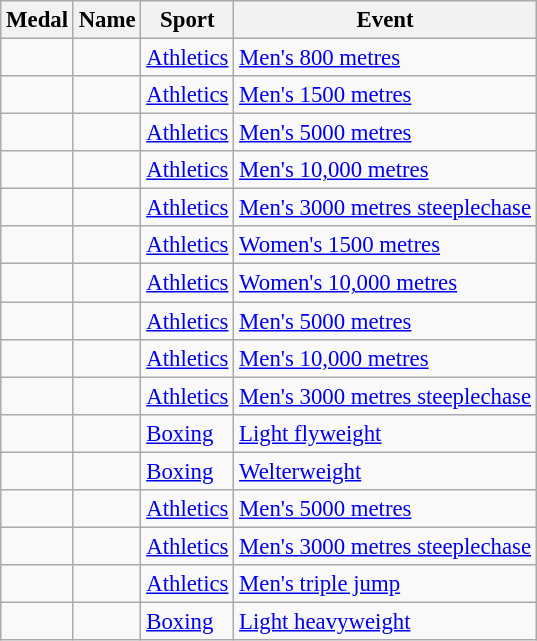<table class="wikitable sortable" style=font-size:95%>
<tr>
<th>Medal</th>
<th>Name</th>
<th>Sport</th>
<th>Event</th>
</tr>
<tr>
<td></td>
<td></td>
<td><a href='#'>Athletics</a></td>
<td><a href='#'>Men's 800 metres</a></td>
</tr>
<tr>
<td></td>
<td></td>
<td><a href='#'>Athletics</a></td>
<td><a href='#'>Men's 1500 metres</a></td>
</tr>
<tr>
<td></td>
<td></td>
<td><a href='#'>Athletics</a></td>
<td><a href='#'>Men's 5000 metres</a></td>
</tr>
<tr>
<td></td>
<td></td>
<td><a href='#'>Athletics</a></td>
<td><a href='#'>Men's 10,000 metres</a></td>
</tr>
<tr>
<td></td>
<td></td>
<td><a href='#'>Athletics</a></td>
<td><a href='#'>Men's 3000 metres steeplechase</a></td>
</tr>
<tr>
<td></td>
<td></td>
<td><a href='#'>Athletics</a></td>
<td><a href='#'>Women's 1500 metres</a></td>
</tr>
<tr>
<td></td>
<td></td>
<td><a href='#'>Athletics</a></td>
<td><a href='#'>Women's 10,000 metres</a></td>
</tr>
<tr>
<td></td>
<td></td>
<td><a href='#'>Athletics</a></td>
<td><a href='#'>Men's 5000 metres</a></td>
</tr>
<tr>
<td></td>
<td></td>
<td><a href='#'>Athletics</a></td>
<td><a href='#'>Men's 10,000 metres</a></td>
</tr>
<tr>
<td></td>
<td></td>
<td><a href='#'>Athletics</a></td>
<td><a href='#'>Men's 3000 metres steeplechase</a></td>
</tr>
<tr>
<td></td>
<td></td>
<td><a href='#'>Boxing</a></td>
<td><a href='#'>Light flyweight</a></td>
</tr>
<tr>
<td></td>
<td></td>
<td><a href='#'>Boxing</a></td>
<td><a href='#'>Welterweight</a></td>
</tr>
<tr>
<td></td>
<td></td>
<td><a href='#'>Athletics</a></td>
<td><a href='#'>Men's 5000 metres</a></td>
</tr>
<tr>
<td></td>
<td></td>
<td><a href='#'>Athletics</a></td>
<td><a href='#'>Men's 3000 metres steeplechase</a></td>
</tr>
<tr>
<td></td>
<td></td>
<td><a href='#'>Athletics</a></td>
<td><a href='#'>Men's triple jump</a></td>
</tr>
<tr>
<td></td>
<td></td>
<td><a href='#'>Boxing</a></td>
<td><a href='#'>Light heavyweight</a></td>
</tr>
</table>
